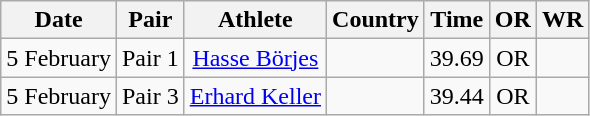<table class="wikitable" style="text-align:center">
<tr>
<th>Date</th>
<th>Pair</th>
<th>Athlete</th>
<th>Country</th>
<th>Time</th>
<th>OR</th>
<th>WR</th>
</tr>
<tr>
<td>5 February</td>
<td>Pair 1</td>
<td><a href='#'>Hasse Börjes</a></td>
<td></td>
<td>39.69</td>
<td>OR</td>
<td></td>
</tr>
<tr>
<td>5 February</td>
<td>Pair 3</td>
<td><a href='#'>Erhard Keller</a></td>
<td></td>
<td>39.44</td>
<td>OR</td>
<td></td>
</tr>
</table>
